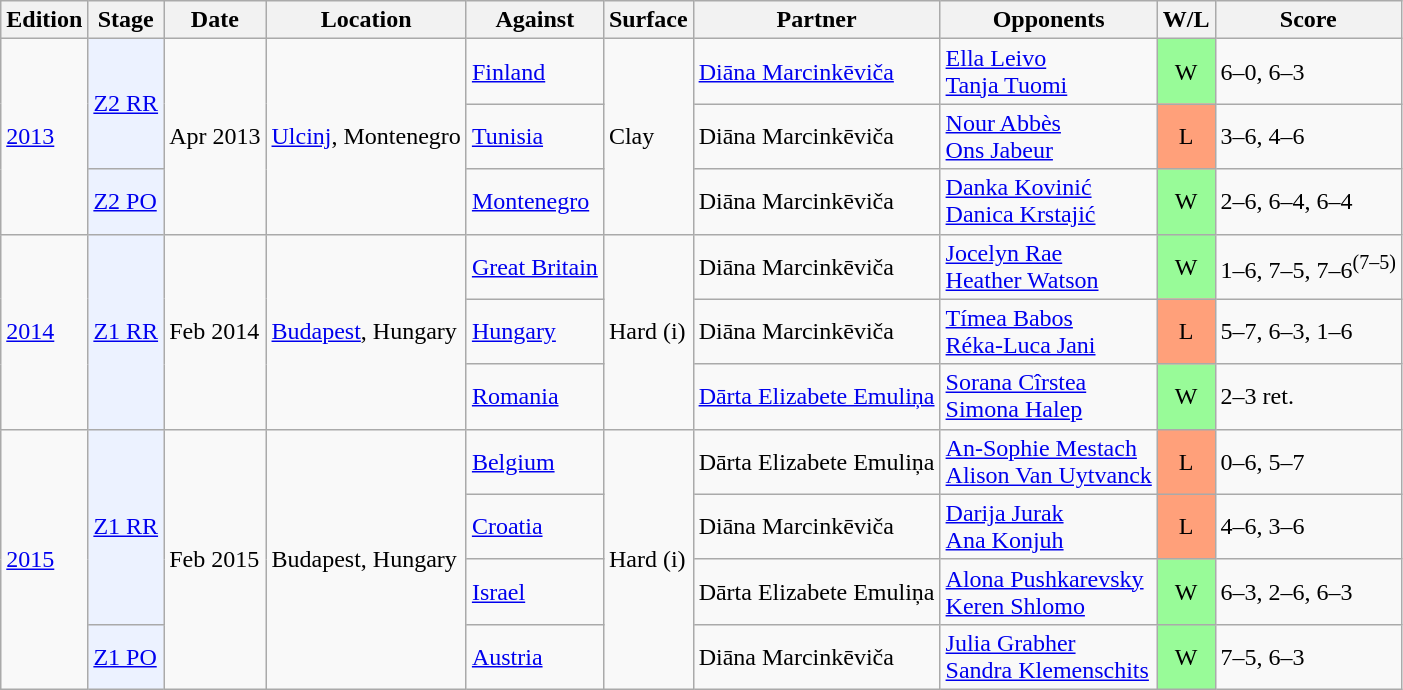<table class=wikitable>
<tr>
<th>Edition</th>
<th>Stage</th>
<th>Date</th>
<th>Location</th>
<th>Against</th>
<th>Surface</th>
<th>Partner</th>
<th>Opponents</th>
<th>W/L</th>
<th>Score</th>
</tr>
<tr style=>
<td rowspan="3"><a href='#'>2013</a></td>
<td rowspan="2" bgcolor=ecf2ff><a href='#'>Z2 RR</a></td>
<td rowspan="3">Apr 2013</td>
<td rowspan="3"><a href='#'>Ulcinj</a>, Montenegro</td>
<td> <a href='#'>Finland</a></td>
<td rowspan="3">Clay</td>
<td><a href='#'>Diāna Marcinkēviča</a></td>
<td><a href='#'>Ella Leivo</a> <br> <a href='#'>Tanja Tuomi</a></td>
<td style="text-align:center; background:#98fb98;">W</td>
<td>6–0, 6–3</td>
</tr>
<tr style=>
<td> <a href='#'>Tunisia</a></td>
<td>Diāna Marcinkēviča</td>
<td><a href='#'>Nour Abbès</a> <br> <a href='#'>Ons Jabeur</a></td>
<td style="text-align:center; background:#ffa07a;">L</td>
<td>3–6, 4–6</td>
</tr>
<tr style=>
<td bgcolor=ecf2ff><a href='#'>Z2 PO</a></td>
<td> <a href='#'>Montenegro</a></td>
<td>Diāna Marcinkēviča</td>
<td><a href='#'>Danka Kovinić</a> <br> <a href='#'>Danica Krstajić</a></td>
<td style="text-align:center; background:#98fb98;">W</td>
<td>2–6, 6–4, 6–4</td>
</tr>
<tr style=>
<td rowspan="3"><a href='#'>2014</a></td>
<td rowspan="3" bgcolor=ecf2ff><a href='#'>Z1 RR</a></td>
<td rowspan="3">Feb 2014</td>
<td rowspan="3"><a href='#'>Budapest</a>, Hungary</td>
<td> <a href='#'>Great Britain</a></td>
<td rowspan="3">Hard (i)</td>
<td>Diāna Marcinkēviča</td>
<td><a href='#'>Jocelyn Rae</a> <br> <a href='#'>Heather Watson</a></td>
<td style="text-align:center; background:#98fb98;">W</td>
<td>1–6, 7–5, 7–6<sup>(7–5)</sup></td>
</tr>
<tr style=>
<td> <a href='#'>Hungary</a></td>
<td>Diāna Marcinkēviča</td>
<td><a href='#'>Tímea Babos</a> <br> <a href='#'>Réka-Luca Jani</a></td>
<td style="text-align:center; background:#ffa07a;">L</td>
<td>5–7, 6–3, 1–6</td>
</tr>
<tr style=>
<td> <a href='#'>Romania</a></td>
<td><a href='#'>Dārta Elizabete Emuliņa</a></td>
<td><a href='#'>Sorana Cîrstea</a> <br> <a href='#'>Simona Halep</a></td>
<td style="text-align:center; background:#98fb98;">W</td>
<td>2–3 ret.</td>
</tr>
<tr style=>
<td rowspan="4"><a href='#'>2015</a></td>
<td rowspan="3" bgcolor=ecf2ff><a href='#'>Z1 RR</a></td>
<td rowspan="4">Feb 2015</td>
<td rowspan="4">Budapest, Hungary</td>
<td> <a href='#'>Belgium</a></td>
<td rowspan="4">Hard (i)</td>
<td>Dārta Elizabete Emuliņa</td>
<td nowrap><a href='#'>An-Sophie Mestach</a> <br> <a href='#'>Alison Van Uytvanck</a></td>
<td style="text-align:center; background:#ffa07a;">L</td>
<td>0–6, 5–7</td>
</tr>
<tr style=>
<td> <a href='#'>Croatia</a></td>
<td>Diāna Marcinkēviča</td>
<td><a href='#'>Darija Jurak</a> <br> <a href='#'>Ana Konjuh</a></td>
<td style="text-align:center; background:#ffa07a;">L</td>
<td>4–6, 3–6</td>
</tr>
<tr style=>
<td> <a href='#'>Israel</a></td>
<td>Dārta Elizabete Emuliņa</td>
<td><a href='#'>Alona Pushkarevsky</a> <br> <a href='#'>Keren Shlomo</a></td>
<td style="text-align:center; background:#98fb98;">W</td>
<td>6–3, 2–6, 6–3</td>
</tr>
<tr style=>
<td bgcolor=ecf2ff><a href='#'>Z1 PO</a></td>
<td> <a href='#'>Austria</a></td>
<td>Diāna Marcinkēviča</td>
<td><a href='#'>Julia Grabher</a> <br> <a href='#'>Sandra Klemenschits</a></td>
<td style="text-align:center; background:#98fb98;">W</td>
<td>7–5, 6–3</td>
</tr>
</table>
